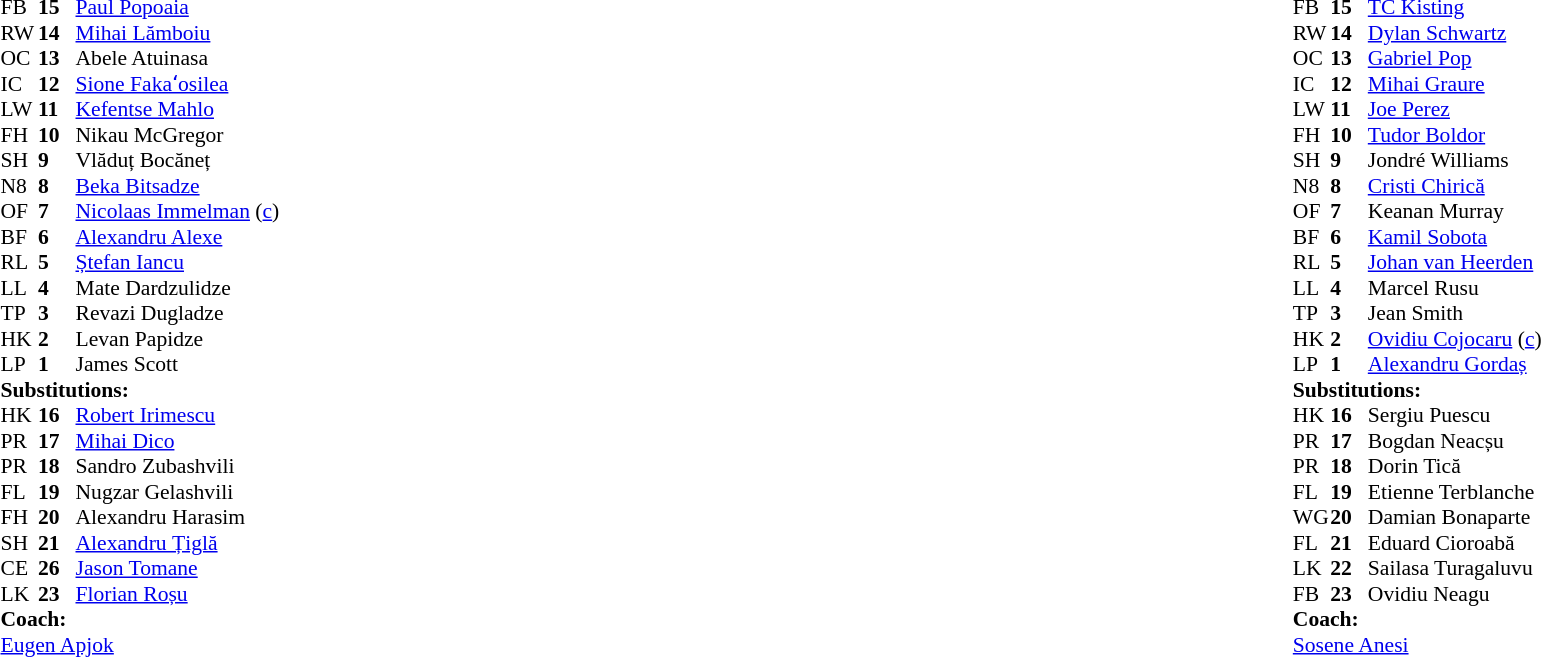<table width="100%">
<tr>
<td valign="top" width="50%"><br><table style="font-size: 90%" cellspacing="0" cellpadding="0">
<tr>
<th width="25"></th>
<th width="25"></th>
</tr>
<tr>
<td>FB</td>
<td><strong>15</strong></td>
<td> <a href='#'>Paul Popoaia</a></td>
</tr>
<tr>
<td>RW</td>
<td><strong>14</strong></td>
<td> <a href='#'>Mihai Lămboiu</a></td>
</tr>
<tr>
<td>OC</td>
<td><strong>13</strong></td>
<td> Abele Atuinasa</td>
</tr>
<tr>
<td>IC</td>
<td><strong>12</strong></td>
<td> <a href='#'>Sione Fakaʻosilea</a></td>
</tr>
<tr>
<td>LW</td>
<td><strong>11</strong></td>
<td> <a href='#'>Kefentse Mahlo</a></td>
</tr>
<tr>
<td>FH</td>
<td><strong>10</strong></td>
<td> Nikau McGregor</td>
</tr>
<tr>
<td>SH</td>
<td><strong>9</strong></td>
<td> Vlăduț Bocăneț</td>
</tr>
<tr>
<td>N8</td>
<td><strong>8</strong></td>
<td> <a href='#'>Beka Bitsadze</a></td>
</tr>
<tr>
<td>OF</td>
<td><strong>7</strong></td>
<td> <a href='#'>Nicolaas Immelman</a> (<a href='#'>c</a>)</td>
</tr>
<tr>
<td>BF</td>
<td><strong>6</strong></td>
<td> <a href='#'>Alexandru Alexe</a></td>
</tr>
<tr>
<td>RL</td>
<td><strong>5</strong></td>
<td> <a href='#'>Ștefan Iancu</a></td>
</tr>
<tr>
<td>LL</td>
<td><strong>4</strong></td>
<td> Mate Dardzulidze</td>
</tr>
<tr>
<td>TP</td>
<td><strong>3</strong></td>
<td> Revazi Dugladze</td>
</tr>
<tr>
<td>HK</td>
<td><strong>2</strong></td>
<td> Levan Papidze</td>
</tr>
<tr>
<td>LP</td>
<td><strong>1</strong></td>
<td> James Scott</td>
</tr>
<tr>
<td colspan=3><strong>Substitutions:</strong></td>
</tr>
<tr>
<td>HK</td>
<td><strong>16</strong></td>
<td> <a href='#'>Robert Irimescu</a></td>
</tr>
<tr>
<td>PR</td>
<td><strong>17</strong></td>
<td> <a href='#'>Mihai Dico</a></td>
</tr>
<tr>
<td>PR</td>
<td><strong>18</strong></td>
<td>  Sandro Zubashvili</td>
</tr>
<tr>
<td>FL</td>
<td><strong>19</strong></td>
<td> Nugzar Gelashvili</td>
</tr>
<tr>
<td>FH</td>
<td><strong>20</strong></td>
<td> Alexandru Harasim</td>
</tr>
<tr>
<td>SH</td>
<td><strong>21</strong></td>
<td> <a href='#'>Alexandru Țiglă</a></td>
</tr>
<tr>
<td>CE</td>
<td><strong>26</strong></td>
<td> <a href='#'>Jason Tomane</a></td>
</tr>
<tr>
<td>LK</td>
<td><strong>23</strong></td>
<td> <a href='#'>Florian Roșu</a></td>
</tr>
<tr>
<td colspan="3"><strong>Coach:</strong></td>
</tr>
<tr>
<td colspan="4"> <a href='#'>Eugen Apjok</a></td>
</tr>
</table>
</td>
<td valign="top" width="50%"><br><table style="font-size: 90%" cellspacing="0" cellpadding="0" align="center">
<tr>
<th width="25"></th>
<th width="25"></th>
</tr>
<tr>
<td>FB</td>
<td><strong>15</strong></td>
<td> <a href='#'>TC Kisting</a></td>
</tr>
<tr>
<td>RW</td>
<td><strong>14</strong></td>
<td> <a href='#'>Dylan Schwartz</a></td>
</tr>
<tr>
<td>OC</td>
<td><strong>13</strong></td>
<td> <a href='#'>Gabriel Pop</a></td>
</tr>
<tr>
<td>IC</td>
<td><strong>12</strong></td>
<td> <a href='#'>Mihai Graure</a></td>
</tr>
<tr>
<td>LW</td>
<td><strong>11</strong></td>
<td> <a href='#'>Joe Perez</a></td>
</tr>
<tr>
<td>FH</td>
<td><strong>10</strong></td>
<td> <a href='#'>Tudor Boldor</a></td>
</tr>
<tr>
<td>SH</td>
<td><strong>9</strong></td>
<td> Jondré Williams</td>
</tr>
<tr>
<td>N8</td>
<td><strong>8</strong></td>
<td> <a href='#'>Cristi Chirică</a></td>
</tr>
<tr>
<td>OF</td>
<td><strong>7</strong></td>
<td> Keanan Murray</td>
</tr>
<tr>
<td>BF</td>
<td><strong>6</strong></td>
<td> <a href='#'>Kamil Sobota</a></td>
</tr>
<tr>
<td>RL</td>
<td><strong>5</strong></td>
<td> <a href='#'>Johan van Heerden</a></td>
</tr>
<tr>
<td>LL</td>
<td><strong>4</strong></td>
<td> Marcel Rusu</td>
</tr>
<tr>
<td>TP</td>
<td><strong>3</strong></td>
<td> Jean Smith</td>
</tr>
<tr>
<td>HK</td>
<td><strong>2</strong></td>
<td> <a href='#'>Ovidiu Cojocaru</a> (<a href='#'>c</a>)</td>
</tr>
<tr>
<td>LP</td>
<td><strong>1</strong></td>
<td> <a href='#'>Alexandru Gordaș</a></td>
</tr>
<tr>
<td colspan=3><strong>Substitutions:</strong></td>
</tr>
<tr>
<td>HK</td>
<td><strong>16</strong></td>
<td> Sergiu Puescu</td>
</tr>
<tr>
<td>PR</td>
<td><strong>17</strong></td>
<td> Bogdan Neacșu</td>
</tr>
<tr>
<td>PR</td>
<td><strong>18</strong></td>
<td> Dorin Tică</td>
</tr>
<tr>
<td>FL</td>
<td><strong>19</strong></td>
<td> Etienne Terblanche</td>
</tr>
<tr>
<td>WG</td>
<td><strong>20</strong></td>
<td> Damian Bonaparte</td>
</tr>
<tr>
<td>FL</td>
<td><strong>21</strong></td>
<td> Eduard Cioroabă</td>
</tr>
<tr>
<td>LK</td>
<td><strong>22</strong></td>
<td> Sailasa Turagaluvu</td>
</tr>
<tr>
<td>FB</td>
<td><strong>23</strong></td>
<td> Ovidiu Neagu</td>
</tr>
<tr>
<td colspan="3"><strong>Coach:</strong></td>
</tr>
<tr>
<td colspan="4"> <a href='#'>Sosene Anesi</a></td>
</tr>
</table>
</td>
</tr>
</table>
